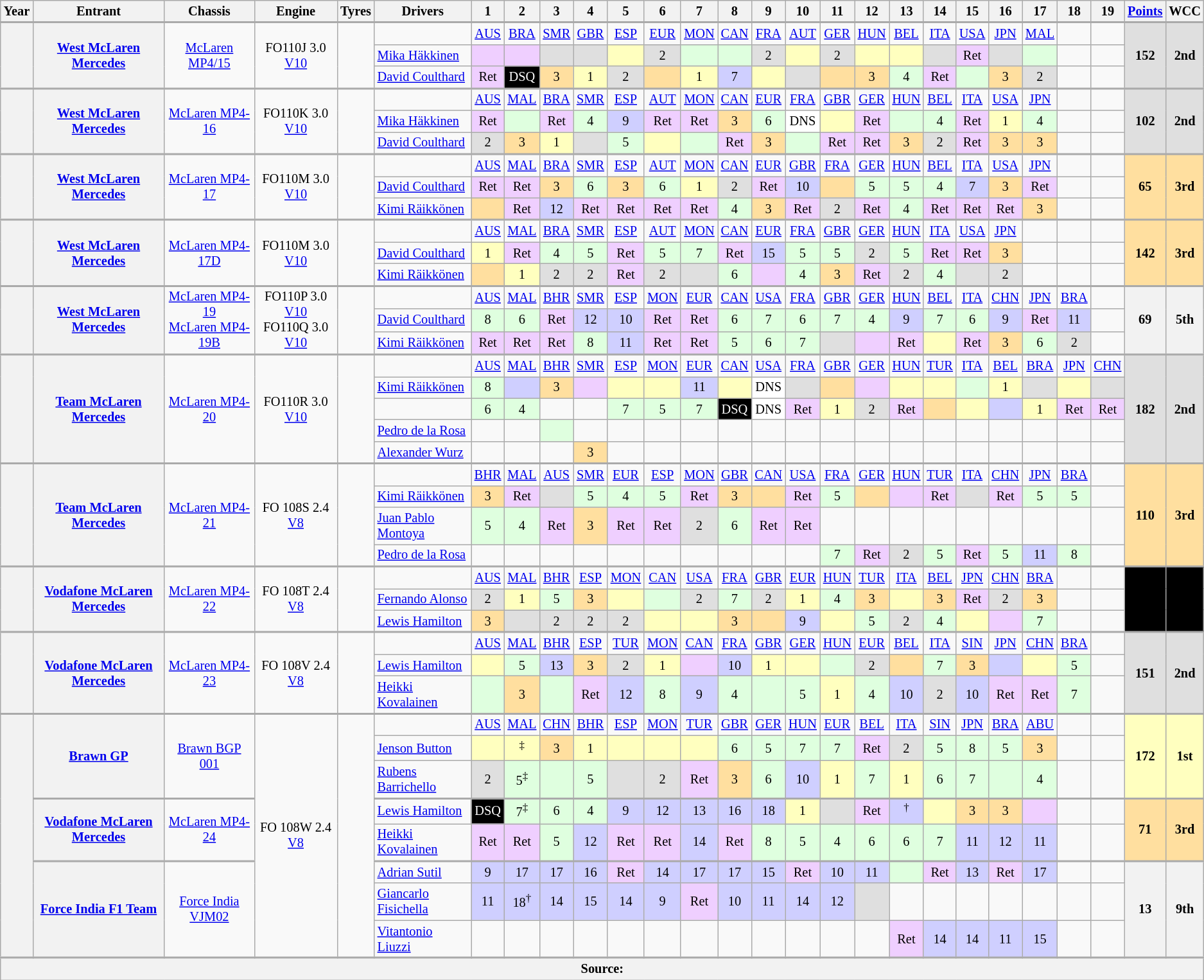<table class="wikitable" style="text-align:center; font-size:85%">
<tr>
<th>Year</th>
<th>Entrant</th>
<th>Chassis</th>
<th>Engine</th>
<th>Tyres</th>
<th>Drivers</th>
<th>1</th>
<th>2</th>
<th>3</th>
<th>4</th>
<th>5</th>
<th>6</th>
<th>7</th>
<th>8</th>
<th>9</th>
<th>10</th>
<th>11</th>
<th>12</th>
<th>13</th>
<th>14</th>
<th>15</th>
<th>16</th>
<th>17</th>
<th>18</th>
<th>19</th>
<th><a href='#'>Points</a></th>
<th>WCC</th>
</tr>
<tr style="border-top:2px solid #aaaaaa">
<th rowspan=3></th>
<th rowspan=3><a href='#'>West McLaren Mercedes</a></th>
<td rowspan=3><a href='#'>McLaren MP4/15</a></td>
<td rowspan=3>FO110J 3.0 <a href='#'>V10</a></td>
<td rowspan=3></td>
<td></td>
<td><a href='#'>AUS</a></td>
<td><a href='#'>BRA</a></td>
<td><a href='#'>SMR</a></td>
<td><a href='#'>GBR</a></td>
<td><a href='#'>ESP</a></td>
<td><a href='#'>EUR</a></td>
<td><a href='#'>MON</a></td>
<td><a href='#'>CAN</a></td>
<td><a href='#'>FRA</a></td>
<td><a href='#'>AUT</a></td>
<td><a href='#'>GER</a></td>
<td><a href='#'>HUN</a></td>
<td><a href='#'>BEL</a></td>
<td><a href='#'>ITA</a></td>
<td><a href='#'>USA</a></td>
<td><a href='#'>JPN</a></td>
<td><a href='#'>MAL</a></td>
<td></td>
<td></td>
<td rowspan=3 style="background:#DFDFDF;"><strong>152</strong></td>
<td rowspan=3 style="background:#DFDFDF;"><strong>2nd</strong></td>
</tr>
<tr>
<td align="left"> <a href='#'>Mika Häkkinen</a></td>
<td style="background:#EFCFFF;"></td>
<td style="background:#EFCFFF;"></td>
<td style="background:#DFDFDF;"></td>
<td style="background:#DFDFDF;"></td>
<td style="background:#FFFFBF;"></td>
<td style="background:#DFDFDF;">2</td>
<td style="background:#DFFFDF;"></td>
<td style="background:#DFFFDF;"></td>
<td style="background:#DFDFDF;">2</td>
<td style="background:#FFFFBF;"></td>
<td style="background:#DFDFDF;">2</td>
<td style="background:#FFFFBF;"></td>
<td style="background:#FFFFBF;"></td>
<td style="background:#DFDFDF;"></td>
<td style="background:#EFCFFF;">Ret</td>
<td style="background:#DFDFDF;"></td>
<td style="background:#DFFFDF;"></td>
<td></td>
<td></td>
</tr>
<tr>
<td align="left"> <a href='#'>David Coulthard</a></td>
<td style="background:#EFCFFF;">Ret</td>
<td style="background:#000000; color:white">DSQ</td>
<td style="background:#FFDF9F;">3</td>
<td style="background:#FFFFBF;">1</td>
<td style="background:#DFDFDF;">2</td>
<td style="background:#FFDF9F;"></td>
<td style="background:#FFFFBF;">1</td>
<td style="background:#CFCFFF;">7</td>
<td style="background:#FFFFBF;"></td>
<td style="background:#DFDFDF;"></td>
<td style="background:#FFDF9F;"></td>
<td style="background:#FFDF9F;">3</td>
<td style="background:#DFFFDF;">4</td>
<td style="background:#EFCFFF;">Ret</td>
<td style="background:#DFFFDF;"></td>
<td style="background:#FFDF9F;">3</td>
<td style="background:#DFDFDF;">2</td>
<td></td>
<td></td>
</tr>
<tr style="border-top:2px solid #aaaaaa">
<th rowspan=3></th>
<th rowspan=3><a href='#'>West McLaren Mercedes</a></th>
<td rowspan=3><a href='#'>McLaren MP4-16</a></td>
<td rowspan=3>FO110K 3.0 <a href='#'>V10</a></td>
<td rowspan=3></td>
<td></td>
<td><a href='#'>AUS</a></td>
<td><a href='#'>MAL</a></td>
<td><a href='#'>BRA</a></td>
<td><a href='#'>SMR</a></td>
<td><a href='#'>ESP</a></td>
<td><a href='#'>AUT</a></td>
<td><a href='#'>MON</a></td>
<td><a href='#'>CAN</a></td>
<td><a href='#'>EUR</a></td>
<td><a href='#'>FRA</a></td>
<td><a href='#'>GBR</a></td>
<td><a href='#'>GER</a></td>
<td><a href='#'>HUN</a></td>
<td><a href='#'>BEL</a></td>
<td><a href='#'>ITA</a></td>
<td><a href='#'>USA</a></td>
<td><a href='#'>JPN</a></td>
<td></td>
<td></td>
<td rowspan=3 style="background:#DFDFDF;"><strong>102</strong></td>
<td rowspan=3 style="background:#DFDFDF;"><strong>2nd</strong></td>
</tr>
<tr>
<td align="left"> <a href='#'>Mika Häkkinen</a></td>
<td style="background:#EFCFFF;">Ret</td>
<td style="background:#DFFFDF;"></td>
<td style="background:#EFCFFF;">Ret</td>
<td style="background:#DFFFDF;">4</td>
<td style="background:#CFCFFF;">9</td>
<td style="background:#EFCFFF;">Ret</td>
<td style="background:#EFCFFF;">Ret</td>
<td style="background:#FFDF9F;">3</td>
<td style="background:#DFFFDF;">6</td>
<td style="background:#FFFFFF;">DNS</td>
<td style="background:#FFFFBF;"></td>
<td style="background:#EFCFFF;">Ret</td>
<td style="background:#DFFFDF;"></td>
<td style="background:#DFFFDF;">4</td>
<td style="background:#EFCFFF;">Ret</td>
<td style="background:#FFFFBF;">1</td>
<td style="background:#DFFFDF;">4</td>
<td></td>
<td></td>
</tr>
<tr>
<td align="left"> <a href='#'>David Coulthard</a></td>
<td style="background:#DFDFDF;">2</td>
<td style="background:#FFDF9F;">3</td>
<td style="background:#FFFFBF;">1</td>
<td style="background:#DFDFDF;"></td>
<td style="background:#DFFFDF;">5</td>
<td style="background:#FFFFBF;"></td>
<td style="background:#DFFFDF;"></td>
<td style="background:#EFCFFF;">Ret</td>
<td style="background:#FFDF9F;">3</td>
<td style="background:#DFFFDF;"></td>
<td style="background:#EFCFFF;">Ret</td>
<td style="background:#EFCFFF;">Ret</td>
<td style="background:#FFDF9F;">3</td>
<td style="background:#DFDFDF;">2</td>
<td style="background:#EFCFFF;">Ret</td>
<td style="background:#FFDF9F;">3</td>
<td style="background:#FFDF9F;">3</td>
<td></td>
<td></td>
</tr>
<tr style="border-top:2px solid #aaaaaa">
<th rowspan=3></th>
<th rowspan=3><a href='#'>West McLaren Mercedes</a></th>
<td rowspan=3><a href='#'>McLaren MP4-17</a></td>
<td rowspan=3>FO110M 3.0 <a href='#'>V10</a></td>
<td rowspan=3></td>
<td></td>
<td><a href='#'>AUS</a></td>
<td><a href='#'>MAL</a></td>
<td><a href='#'>BRA</a></td>
<td><a href='#'>SMR</a></td>
<td><a href='#'>ESP</a></td>
<td><a href='#'>AUT</a></td>
<td><a href='#'>MON</a></td>
<td><a href='#'>CAN</a></td>
<td><a href='#'>EUR</a></td>
<td><a href='#'>GBR</a></td>
<td><a href='#'>FRA</a></td>
<td><a href='#'>GER</a></td>
<td><a href='#'>HUN</a></td>
<td><a href='#'>BEL</a></td>
<td><a href='#'>ITA</a></td>
<td><a href='#'>USA</a></td>
<td><a href='#'>JPN</a></td>
<td></td>
<td></td>
<td rowspan=3 style="background:#FFDF9F;"><strong>65</strong></td>
<td rowspan=3 style="background:#FFDF9F;"><strong>3rd</strong></td>
</tr>
<tr>
<td align="left"> <a href='#'>David Coulthard</a></td>
<td style="background:#EFCFFF;">Ret</td>
<td style="background:#EFCFFF;">Ret</td>
<td style="background:#FFDF9F;">3</td>
<td style="background:#DFFFDF;">6</td>
<td style="background:#FFDF9F;">3</td>
<td style="background:#DFFFDF;">6</td>
<td style="background:#FFFFBF;">1</td>
<td style="background:#DFDFDF;">2</td>
<td style="background:#EFCFFF;">Ret</td>
<td style="background:#CFCFFF;">10</td>
<td style="background:#FFDF9F;"></td>
<td style="background:#DFFFDF;">5</td>
<td style="background:#DFFFDF;">5</td>
<td style="background:#DFFFDF;">4</td>
<td style="background:#CFCFFF;">7</td>
<td style="background:#FFDF9F;">3</td>
<td style="background:#EFCFFF;">Ret</td>
<td></td>
<td></td>
</tr>
<tr>
<td align="left"> <a href='#'>Kimi Räikkönen</a></td>
<td style="background:#FFDF9F;"></td>
<td style="background:#EFCFFF;">Ret</td>
<td style="background:#CFCFFF;">12</td>
<td style="background:#EFCFFF;">Ret</td>
<td style="background:#EFCFFF;">Ret</td>
<td style="background:#EFCFFF;">Ret</td>
<td style="background:#EFCFFF;">Ret</td>
<td style="background:#DFFFDF;">4</td>
<td style="background:#FFDF9F;">3</td>
<td style="background:#EFCFFF;">Ret</td>
<td style="background:#DFDFDF;">2</td>
<td style="background:#EFCFFF;">Ret</td>
<td style="background:#DFFFDF;">4</td>
<td style="background:#EFCFFF;">Ret</td>
<td style="background:#EFCFFF;">Ret</td>
<td style="background:#EFCFFF;">Ret</td>
<td style="background:#FFDF9F;">3</td>
<td></td>
<td></td>
</tr>
<tr style="border-top:2px solid #aaaaaa">
<th rowspan=3></th>
<th rowspan=3><a href='#'>West McLaren Mercedes</a></th>
<td rowspan=3><a href='#'>McLaren MP4-17D</a></td>
<td rowspan=3>FO110M 3.0 <a href='#'>V10</a></td>
<td rowspan=3></td>
<td></td>
<td><a href='#'>AUS</a></td>
<td><a href='#'>MAL</a></td>
<td><a href='#'>BRA</a></td>
<td><a href='#'>SMR</a></td>
<td><a href='#'>ESP</a></td>
<td><a href='#'>AUT</a></td>
<td><a href='#'>MON</a></td>
<td><a href='#'>CAN</a></td>
<td><a href='#'>EUR</a></td>
<td><a href='#'>FRA</a></td>
<td><a href='#'>GBR</a></td>
<td><a href='#'>GER</a></td>
<td><a href='#'>HUN</a></td>
<td><a href='#'>ITA</a></td>
<td><a href='#'>USA</a></td>
<td><a href='#'>JPN</a></td>
<td></td>
<td></td>
<td></td>
<td rowspan=3 style="background:#FFDF9F;"><strong>142</strong></td>
<td rowspan=3 style="background:#FFDF9F;"><strong>3rd</strong></td>
</tr>
<tr>
<td align="left"> <a href='#'>David Coulthard</a></td>
<td style="background:#FFFFBF;">1</td>
<td style="background:#EFCFFF;">Ret</td>
<td style="background:#DFFFDF;">4</td>
<td style="background:#DFFFDF;">5</td>
<td style="background:#EFCFFF;">Ret</td>
<td style="background:#DFFFDF;">5</td>
<td style="background:#DFFFDF;">7</td>
<td style="background:#EFCFFF;">Ret</td>
<td style="background:#CFCFFF;">15</td>
<td style="background:#DFFFDF;">5</td>
<td style="background:#DFFFDF;">5</td>
<td style="background:#DFDFDF;">2</td>
<td style="background:#DFFFDF;">5</td>
<td style="background:#EFCFFF;">Ret</td>
<td style="background:#EFCFFF;">Ret</td>
<td style="background:#FFDF9F;">3</td>
<td></td>
<td></td>
<td></td>
</tr>
<tr>
<td align="left"> <a href='#'>Kimi Räikkönen</a></td>
<td style="background:#FFDF9F;"></td>
<td style="background:#FFFFBF;">1</td>
<td style="background:#DFDFDF;">2</td>
<td style="background:#DFDFDF;">2</td>
<td style="background:#EFCFFF;">Ret</td>
<td style="background:#DFDFDF;">2</td>
<td style="background:#DFDFDF;"></td>
<td style="background:#DFFFDF;">6</td>
<td style="background:#EFCFFF;"></td>
<td style="background:#DFFFDF;">4</td>
<td style="background:#FFDF9F;">3</td>
<td style="background:#EFCFFF;">Ret</td>
<td style="background:#DFDFDF;">2</td>
<td style="background:#DFFFDF;">4</td>
<td style="background:#DFDFDF;"></td>
<td style="background:#DFDFDF;">2</td>
<td></td>
<td></td>
<td></td>
</tr>
<tr style="border-top:2px solid #aaaaaa">
<th rowspan=3></th>
<th rowspan=3><a href='#'>West McLaren Mercedes</a></th>
<td rowspan=3><a href='#'>McLaren MP4-19</a><br><a href='#'>McLaren MP4-19B</a></td>
<td rowspan=3>FO110P 3.0 <a href='#'>V10</a><br>FO110Q 3.0 <a href='#'>V10</a></td>
<td rowspan=3></td>
<td></td>
<td><a href='#'>AUS</a></td>
<td><a href='#'>MAL</a></td>
<td><a href='#'>BHR</a></td>
<td><a href='#'>SMR</a></td>
<td><a href='#'>ESP</a></td>
<td><a href='#'>MON</a></td>
<td><a href='#'>EUR</a></td>
<td><a href='#'>CAN</a></td>
<td><a href='#'>USA</a></td>
<td><a href='#'>FRA</a></td>
<td><a href='#'>GBR</a></td>
<td><a href='#'>GER</a></td>
<td><a href='#'>HUN</a></td>
<td><a href='#'>BEL</a></td>
<td><a href='#'>ITA</a></td>
<td><a href='#'>CHN</a></td>
<td><a href='#'>JPN</a></td>
<td><a href='#'>BRA</a></td>
<td></td>
<th rowspan=3>69</th>
<th rowspan=3>5th</th>
</tr>
<tr>
<td align="left"> <a href='#'>David Coulthard</a></td>
<td style="background:#DFFFDF;">8</td>
<td style="background:#DFFFDF;">6</td>
<td style="background:#EFCFFF;">Ret</td>
<td style="background:#CFCFFF;">12</td>
<td style="background:#CFCFFF;">10</td>
<td style="background:#EFCFFF;">Ret</td>
<td style="background:#EFCFFF;">Ret</td>
<td style="background:#DFFFDF;">6</td>
<td style="background:#DFFFDF;">7</td>
<td style="background:#DFFFDF;">6</td>
<td style="background:#DFFFDF;">7</td>
<td style="background:#DFFFDF;">4</td>
<td style="background:#CFCFFF;">9</td>
<td style="background:#DFFFDF;">7</td>
<td style="background:#DFFFDF;">6</td>
<td style="background:#CFCFFF;">9</td>
<td style="background:#EFCFFF;">Ret</td>
<td style="background:#CFCFFF;">11</td>
<td></td>
</tr>
<tr>
<td align="left"> <a href='#'>Kimi Räikkönen</a></td>
<td style="background:#EFCFFF;">Ret</td>
<td style="background:#EFCFFF;">Ret</td>
<td style="background:#EFCFFF;">Ret</td>
<td style="background:#DFFFDF;">8</td>
<td style="background:#CFCFFF;">11</td>
<td style="background:#EFCFFF;">Ret</td>
<td style="background:#EFCFFF;">Ret</td>
<td style="background:#DFFFDF;">5</td>
<td style="background:#DFFFDF;">6</td>
<td style="background:#DFFFDF;">7</td>
<td style="background:#DFDFDF;"></td>
<td style="background:#EFCFFF;"></td>
<td style="background:#EFCFFF;">Ret</td>
<td style="background:#FFFFBF;"></td>
<td style="background:#EFCFFF;">Ret</td>
<td style="background:#FFDF9F;">3</td>
<td style="background:#DFFFDF;">6</td>
<td style="background:#DFDFDF;">2</td>
<td></td>
</tr>
<tr style="border-top:2px solid #aaaaaa">
<th rowspan=5></th>
<th rowspan=5><a href='#'>Team McLaren Mercedes</a></th>
<td rowspan=5><a href='#'>McLaren MP4-20</a></td>
<td rowspan=5>FO110R 3.0 <a href='#'>V10</a></td>
<td rowspan=5></td>
<td></td>
<td><a href='#'>AUS</a></td>
<td><a href='#'>MAL</a></td>
<td><a href='#'>BHR</a></td>
<td><a href='#'>SMR</a></td>
<td><a href='#'>ESP</a></td>
<td><a href='#'>MON</a></td>
<td><a href='#'>EUR</a></td>
<td><a href='#'>CAN</a></td>
<td><a href='#'>USA</a></td>
<td><a href='#'>FRA</a></td>
<td><a href='#'>GBR</a></td>
<td><a href='#'>GER</a></td>
<td><a href='#'>HUN</a></td>
<td><a href='#'>TUR</a></td>
<td><a href='#'>ITA</a></td>
<td><a href='#'>BEL</a></td>
<td><a href='#'>BRA</a></td>
<td><a href='#'>JPN</a></td>
<td><a href='#'>CHN</a></td>
<td rowspan=5 style="background:#DFDFDF;"><strong>182</strong></td>
<td rowspan=5 style="background:#DFDFDF;"><strong>2nd</strong></td>
</tr>
<tr>
<td align="left"> <a href='#'>Kimi Räikkönen</a></td>
<td style="background:#DFFFDF;">8</td>
<td style="background:#CFCFFF;"></td>
<td style="background:#FFDF9F;">3</td>
<td style="background:#EFCFFF;"></td>
<td style="background:#FFFFBF;"></td>
<td style="background:#FFFFBF;"></td>
<td style="background:#CFCFFF;">11</td>
<td style="background:#FFFFBF;"></td>
<td style="background:#FFFFFF;">DNS</td>
<td style="background:#DFDFDF;"></td>
<td style="background:#FFDF9F;"></td>
<td style="background:#EFCFFF;"></td>
<td style="background:#FFFFBF;"></td>
<td style="background:#FFFFBF;"></td>
<td style="background:#DFFFDF;"></td>
<td style="background:#FFFFBF;">1</td>
<td style="background:#DFDFDF;"></td>
<td style="background:#FFFFBF;"></td>
<td style="background:#DFDFDF;"></td>
</tr>
<tr>
<td align="left"></td>
<td style="background:#DFFFDF;">6</td>
<td style="background:#DFFFDF;">4</td>
<td></td>
<td></td>
<td style="background:#DFFFDF;">7</td>
<td style="background:#DFFFDF;">5</td>
<td style="background:#DFFFDF;">7</td>
<td style="background:#000000; color:white">DSQ</td>
<td style="background:#FFFFFF;">DNS</td>
<td style="background:#EFCFFF;">Ret</td>
<td style="background:#FFFFBF;">1</td>
<td style="background:#DFDFDF;">2</td>
<td style="background:#EFCFFF;">Ret</td>
<td style="background:#FFDF9F;"></td>
<td style="background:#FFFFBF;"></td>
<td style="background:#CFCFFF;"></td>
<td style="background:#FFFFBF;">1</td>
<td style="background:#EFCFFF;">Ret</td>
<td style="background:#EFCFFF;">Ret</td>
</tr>
<tr>
<td align="left"> <a href='#'>Pedro de la Rosa</a></td>
<td></td>
<td></td>
<td style="background:#DFFFDF;"></td>
<td></td>
<td></td>
<td></td>
<td></td>
<td></td>
<td></td>
<td></td>
<td></td>
<td></td>
<td></td>
<td></td>
<td></td>
<td></td>
<td></td>
<td></td>
<td></td>
</tr>
<tr>
<td align="left"> <a href='#'>Alexander Wurz</a></td>
<td></td>
<td></td>
<td></td>
<td style="background:#FFDF9F;">3</td>
<td></td>
<td></td>
<td></td>
<td></td>
<td></td>
<td></td>
<td></td>
<td></td>
<td></td>
<td></td>
<td></td>
<td></td>
<td></td>
<td></td>
<td></td>
</tr>
<tr style="border-top:2px solid #aaaaaa">
<th rowspan=4></th>
<th rowspan=4><a href='#'>Team McLaren Mercedes</a></th>
<td rowspan=4><a href='#'>McLaren MP4-21</a></td>
<td rowspan=4>FO 108S 2.4 <a href='#'>V8</a></td>
<td rowspan=4></td>
<td></td>
<td><a href='#'>BHR</a></td>
<td><a href='#'>MAL</a></td>
<td><a href='#'>AUS</a></td>
<td><a href='#'>SMR</a></td>
<td><a href='#'>EUR</a></td>
<td><a href='#'>ESP</a></td>
<td><a href='#'>MON</a></td>
<td><a href='#'>GBR</a></td>
<td><a href='#'>CAN</a></td>
<td><a href='#'>USA</a></td>
<td><a href='#'>FRA</a></td>
<td><a href='#'>GER</a></td>
<td><a href='#'>HUN</a></td>
<td><a href='#'>TUR</a></td>
<td><a href='#'>ITA</a></td>
<td><a href='#'>CHN</a></td>
<td><a href='#'>JPN</a></td>
<td><a href='#'>BRA</a></td>
<td></td>
<td rowspan=4 style="background:#FFDF9F;"><strong>110</strong></td>
<td rowspan=4 style="background:#FFDF9F;"><strong>3rd</strong></td>
</tr>
<tr>
<td align="left"> <a href='#'>Kimi Räikkönen</a></td>
<td style="background:#FFDF9F;">3</td>
<td style="background:#EFCFFF;">Ret</td>
<td style="background:#DFDFDF;"></td>
<td style="background:#DFFFDF;">5</td>
<td style="background:#DFFFDF;">4</td>
<td style="background:#DFFFDF;">5</td>
<td style="background:#EFCFFF;">Ret</td>
<td style="background:#FFDF9F;">3</td>
<td style="background:#FFDF9F;"></td>
<td style="background:#EFCFFF;">Ret</td>
<td style="background:#DFFFDF;">5</td>
<td style="background:#FFDF9F;"></td>
<td style="background:#EFCFFF;"></td>
<td style="background:#EFCFFF;">Ret</td>
<td style="background:#DFDFDF;"></td>
<td style="background:#EFCFFF;">Ret</td>
<td style="background:#DFFFDF;">5</td>
<td style="background:#DFFFDF;">5</td>
<td></td>
</tr>
<tr>
<td align="left"> <a href='#'>Juan Pablo Montoya</a></td>
<td style="background:#DFFFDF;">5</td>
<td style="background:#DFFFDF;">4</td>
<td style="background:#EFCFFF;">Ret</td>
<td style="background:#FFDF9F;">3</td>
<td style="background:#EFCFFF;">Ret</td>
<td style="background:#EFCFFF;">Ret</td>
<td style="background:#DFDFDF;">2</td>
<td style="background:#DFFFDF;">6</td>
<td style="background:#EFCFFF;">Ret</td>
<td style="background:#EFCFFF;">Ret</td>
<td></td>
<td></td>
<td></td>
<td></td>
<td></td>
<td></td>
<td></td>
<td></td>
<td></td>
</tr>
<tr>
<td align="left"> <a href='#'>Pedro de la Rosa</a></td>
<td></td>
<td></td>
<td></td>
<td></td>
<td></td>
<td></td>
<td></td>
<td></td>
<td></td>
<td></td>
<td style="background:#DFFFDF;">7</td>
<td style="background:#EFCFFF;">Ret</td>
<td style="background:#DFDFDF;">2</td>
<td style="background:#DFFFDF;">5</td>
<td style="background:#EFCFFF;">Ret</td>
<td style="background:#DFFFDF;">5</td>
<td style="background:#CFCFFF;">11</td>
<td style="background:#DFFFDF;">8</td>
<td></td>
</tr>
<tr style="border-top:2px solid #aaaaaa">
<th rowspan=3></th>
<th rowspan=3><a href='#'>Vodafone McLaren Mercedes</a></th>
<td rowspan=3><a href='#'>McLaren MP4-22</a></td>
<td rowspan=3>FO 108T 2.4 <a href='#'>V8</a></td>
<td rowspan=3></td>
<td></td>
<td><a href='#'>AUS</a></td>
<td><a href='#'>MAL</a></td>
<td><a href='#'>BHR</a></td>
<td><a href='#'>ESP</a></td>
<td><a href='#'>MON</a></td>
<td><a href='#'>CAN</a></td>
<td><a href='#'>USA</a></td>
<td><a href='#'>FRA</a></td>
<td><a href='#'>GBR</a></td>
<td><a href='#'>EUR</a></td>
<td><a href='#'>HUN</a></td>
<td><a href='#'>TUR</a></td>
<td><a href='#'>ITA</a></td>
<td><a href='#'>BEL</a></td>
<td><a href='#'>JPN</a></td>
<td><a href='#'>CHN</a></td>
<td><a href='#'>BRA</a></td>
<td></td>
<td></td>
<td rowspan=3 style="background:#000000;"><span><strong>0</strong></span></td>
<td rowspan=3 style="background:#000000;"><span><strong>EX</strong></span></td>
</tr>
<tr>
<td align="left"> <a href='#'>Fernando Alonso</a></td>
<td style="background:#DFDFDF;">2</td>
<td style="background:#FFFFBF;">1</td>
<td style="background:#DFFFDF;">5</td>
<td style="background:#FFDF9F;">3</td>
<td style="background:#FFFFBF;"></td>
<td style="background:#DFFFDF;"></td>
<td style="background:#DFDFDF;">2</td>
<td style="background:#DFFFDF;">7</td>
<td style="background:#DFDFDF;">2</td>
<td style="background:#FFFFBF;">1</td>
<td style="background:#DFFFDF;">4</td>
<td style="background:#FFDF9F;">3</td>
<td style="background:#FFFFBF;"></td>
<td style="background:#FFDF9F;">3</td>
<td style="background:#EFCFFF;">Ret</td>
<td style="background:#DFDFDF;">2</td>
<td style="background:#FFDF9F;">3</td>
<td></td>
<td></td>
</tr>
<tr>
<td align="left"> <a href='#'>Lewis Hamilton</a></td>
<td style="background:#FFDF9F;">3</td>
<td style="background:#DFDFDF;"></td>
<td style="background:#DFDFDF;">2</td>
<td style="background:#DFDFDF;">2</td>
<td style="background:#DFDFDF;">2</td>
<td style="background:#FFFFBF;"></td>
<td style="background:#FFFFBF;"></td>
<td style="background:#FFDF9F;">3</td>
<td style="background:#FFDF9F;"></td>
<td style="background:#CFCFFF;">9</td>
<td style="background:#FFFFBF;"></td>
<td style="background:#DFFFDF;">5</td>
<td style="background:#DFDFDF;">2</td>
<td style="background:#DFFFDF;">4</td>
<td style="background:#FFFFBF;"></td>
<td style="background:#EFCFFF;"></td>
<td style="background:#DFFFDF;">7</td>
<td></td>
<td></td>
</tr>
<tr style="border-top:2px solid #aaaaaa">
<th rowspan=3></th>
<th rowspan=3><a href='#'>Vodafone McLaren Mercedes</a></th>
<td rowspan=3><a href='#'>McLaren MP4-23</a></td>
<td rowspan=3>FO 108V 2.4 <a href='#'>V8</a></td>
<td rowspan=3></td>
<td></td>
<td><a href='#'>AUS</a></td>
<td><a href='#'>MAL</a></td>
<td><a href='#'>BHR</a></td>
<td><a href='#'>ESP</a></td>
<td><a href='#'>TUR</a></td>
<td><a href='#'>MON</a></td>
<td><a href='#'>CAN</a></td>
<td><a href='#'>FRA</a></td>
<td><a href='#'>GBR</a></td>
<td><a href='#'>GER</a></td>
<td><a href='#'>HUN</a></td>
<td><a href='#'>EUR</a></td>
<td><a href='#'>BEL</a></td>
<td><a href='#'>ITA</a></td>
<td><a href='#'>SIN</a></td>
<td><a href='#'>JPN</a></td>
<td><a href='#'>CHN</a></td>
<td><a href='#'>BRA</a></td>
<td></td>
<td rowspan=3 style="background:#DFDFDF;"><strong>151</strong></td>
<td rowspan=3 style="background:#DFDFDF;"><strong>2nd</strong></td>
</tr>
<tr>
<td align="left"> <a href='#'>Lewis Hamilton</a></td>
<td style="background:#FFFFBF;"></td>
<td style="background:#DFFFDF;">5</td>
<td style="background:#CFCFFF;">13</td>
<td style="background:#FFDF9F;">3</td>
<td style="background:#DFDFDF;">2</td>
<td style="background:#FFFFBF;">1</td>
<td style="background:#EFCFFF;"></td>
<td style="background:#CFCFFF;">10</td>
<td style="background:#FFFFBF;">1</td>
<td style="background:#FFFFBF;"></td>
<td style="background:#DFFFDF;"></td>
<td style="background:#DFDFDF;">2</td>
<td style="background:#FFDF9F;"></td>
<td style="background:#DFFFDF;">7</td>
<td style="background:#FFDF9F;">3</td>
<td style="background:#CFCFFF;"></td>
<td style="background:#FFFFBF;"></td>
<td style="background:#DFFFDF;">5</td>
<td></td>
</tr>
<tr>
<td align="left"> <a href='#'>Heikki Kovalainen</a></td>
<td style="background:#DFFFDF;"></td>
<td style="background:#FFDF9F;">3</td>
<td style="background:#DFFFDF;"></td>
<td style="background:#EFCFFF;">Ret</td>
<td style="background:#CFCFFF;">12</td>
<td style="background:#DFFFDF;">8</td>
<td style="background:#CFCFFF;">9</td>
<td style="background:#DFFFDF;">4</td>
<td style="background:#DFFFDF;"></td>
<td style="background:#DFFFDF;">5</td>
<td style="background:#FFFFBF;">1</td>
<td style="background:#DFFFDF;">4</td>
<td style="background:#CFCFFF;">10</td>
<td style="background:#DFDFDF;">2</td>
<td style="background:#CFCFFF;">10</td>
<td style="background:#EFCFFF;">Ret</td>
<td style="background:#EFCFFF;">Ret</td>
<td style="background:#DFFFDF;">7</td>
<td></td>
</tr>
<tr style="border-top:2px solid #aaaaaa">
<th rowspan=8></th>
<th rowspan=3><a href='#'>Brawn GP</a></th>
<td rowspan=3><a href='#'>Brawn BGP 001</a></td>
<td rowspan=8>FO 108W 2.4 <a href='#'>V8</a></td>
<td rowspan=8></td>
<td></td>
<td><a href='#'>AUS</a></td>
<td><a href='#'>MAL</a></td>
<td><a href='#'>CHN</a></td>
<td><a href='#'>BHR</a></td>
<td><a href='#'>ESP</a></td>
<td><a href='#'>MON</a></td>
<td><a href='#'>TUR</a></td>
<td><a href='#'>GBR</a></td>
<td><a href='#'>GER</a></td>
<td><a href='#'>HUN</a></td>
<td><a href='#'>EUR</a></td>
<td><a href='#'>BEL</a></td>
<td><a href='#'>ITA</a></td>
<td><a href='#'>SIN</a></td>
<td><a href='#'>JPN</a></td>
<td><a href='#'>BRA</a></td>
<td><a href='#'>ABU</a></td>
<td></td>
<td></td>
<td rowspan=3 style="background:#FFFFBF;"><strong>172</strong></td>
<td rowspan=3 style="background:#FFFFBF;"><strong>1st</strong></td>
</tr>
<tr>
<td align="left"> <a href='#'>Jenson Button</a></td>
<td style="background:#FFFFBF;"></td>
<td style="background:#FFFFBF;"><sup>‡</sup></td>
<td style="background:#FFDF9F;">3</td>
<td style="background:#FFFFBF;">1</td>
<td style="background:#FFFFBF;"></td>
<td style="background:#FFFFBF;"></td>
<td style="background:#FFFFBF;"></td>
<td style="background:#DFFFDF;">6</td>
<td style="background:#DFFFDF;">5</td>
<td style="background:#DFFFDF;">7</td>
<td style="background:#DFFFDF;">7</td>
<td style="background:#EFCFFF;">Ret</td>
<td style="background:#DFDFDF;">2</td>
<td style="background:#DFFFDF;">5</td>
<td style="background:#DFFFDF;">8</td>
<td style="background:#DFFFDF;">5</td>
<td style="background:#FFDF9F;">3</td>
<td></td>
<td></td>
</tr>
<tr>
<td align="left"> <a href='#'>Rubens Barrichello</a></td>
<td style="background:#DFDFDF;">2</td>
<td style="background:#DFFFDF;">5<sup>‡</sup></td>
<td style="background:#DFFFDF;"></td>
<td style="background:#DFFFDF;">5</td>
<td style="background:#DFDFDF;"></td>
<td style="background:#DFDFDF;">2</td>
<td style="background:#EFCFFF;">Ret</td>
<td style="background:#FFDF9F;">3</td>
<td style="background:#DFFFDF;">6</td>
<td style="background:#CFCFFF;">10</td>
<td style="background:#FFFFBF;">1</td>
<td style="background:#DFFFDF;">7</td>
<td style="background:#FFFFBF;">1</td>
<td style="background:#DFFFDF;">6</td>
<td style="background:#DFFFDF;">7</td>
<td style="background:#DFFFDF;"></td>
<td style="background:#DFFFDF;">4</td>
<td></td>
<td></td>
</tr>
<tr style="border-top:2px solid #aaaaaa">
<th rowspan=2><a href='#'>Vodafone McLaren Mercedes</a></th>
<td rowspan=2><a href='#'>McLaren MP4-24</a></td>
<td align="left"> <a href='#'>Lewis Hamilton</a></td>
<td style="background:#000000; color:white">DSQ</td>
<td style="background:#DFFFDF;">7<sup>‡</sup></td>
<td style="background:#DFFFDF;">6</td>
<td style="background:#DFFFDF;">4</td>
<td style="background:#CFCFFF;">9</td>
<td style="background:#CFCFFF;">12</td>
<td style="background:#CFCFFF;">13</td>
<td style="background:#CFCFFF;">16</td>
<td style="background:#CFCFFF;">18</td>
<td style="background:#FFFFBF;">1</td>
<td style="background:#DFDFDF;"></td>
<td style="background:#EFCFFF;">Ret</td>
<td style="background:#CFCFFF;"><sup>†</sup></td>
<td style="background:#FFFFBF;"></td>
<td style="background:#FFDF9F;">3</td>
<td style="background:#FFDF9F;">3</td>
<td style="background:#EFCFFF;"></td>
<td></td>
<td></td>
<td rowspan=2 style="background:#FFDF9F;"><strong>71</strong></td>
<td rowspan=2 style="background:#FFDF9F;"><strong>3rd</strong></td>
</tr>
<tr>
<td align="left"> <a href='#'>Heikki Kovalainen</a></td>
<td style="background:#EFCFFF;">Ret</td>
<td style="background:#EFCFFF;">Ret</td>
<td style="background:#DFFFDF;">5</td>
<td style="background:#CFCFFF;">12</td>
<td style="background:#EFCFFF;">Ret</td>
<td style="background:#EFCFFF;">Ret</td>
<td style="background:#CFCFFF;">14</td>
<td style="background:#EFCFFF;">Ret</td>
<td style="background:#DFFFDF;">8</td>
<td style="background:#DFFFDF;">5</td>
<td style="background:#DFFFDF;">4</td>
<td style="background:#DFFFDF;">6</td>
<td style="background:#DFFFDF;">6</td>
<td style="background:#DFFFDF;">7</td>
<td style="background:#CFCFFF;">11</td>
<td style="background:#CFCFFF;">12</td>
<td style="background:#CFCFFF;">11</td>
<td></td>
<td></td>
</tr>
<tr style="border-top:2px solid #aaaaaa">
<th rowspan=3><a href='#'>Force India F1 Team</a></th>
<td rowspan=3><a href='#'>Force India VJM02</a></td>
<td align="left"> <a href='#'>Adrian Sutil</a></td>
<td style="background:#CFCFFF;">9</td>
<td style="background:#CFCFFF;">17</td>
<td style="background:#CFCFFF;">17</td>
<td style="background:#CFCFFF;">16</td>
<td style="background:#EFCFFF;">Ret</td>
<td style="background:#CFCFFF;">14</td>
<td style="background:#CFCFFF;">17</td>
<td style="background:#CFCFFF;">17</td>
<td style="background:#CFCFFF;">15</td>
<td style="background:#EFCFFF;">Ret</td>
<td style="background:#CFCFFF;">10</td>
<td style="background:#CFCFFF;">11</td>
<td style="background:#DFFFDF;"></td>
<td style="background:#EFCFFF;">Ret</td>
<td style="background:#CFCFFF;">13</td>
<td style="background:#EFCFFF;">Ret</td>
<td style="background:#CFCFFF;">17</td>
<td></td>
<td></td>
<th rowspan=3>13</th>
<th rowspan=3>9th</th>
</tr>
<tr>
<td align="left"> <a href='#'>Giancarlo Fisichella</a></td>
<td style="background:#CFCFFF;">11</td>
<td style="background:#CFCFFF;">18<sup>†</sup></td>
<td style="background:#CFCFFF;">14</td>
<td style="background:#CFCFFF;">15</td>
<td style="background:#CFCFFF;">14</td>
<td style="background:#CFCFFF;">9</td>
<td style="background:#EFCFFF;">Ret</td>
<td style="background:#CFCFFF;">10</td>
<td style="background:#CFCFFF;">11</td>
<td style="background:#CFCFFF;">14</td>
<td style="background:#CFCFFF;">12</td>
<td style="background:#DFDFDF;"></td>
<td></td>
<td></td>
<td></td>
<td></td>
<td></td>
<td></td>
<td></td>
</tr>
<tr>
<td align="left"> <a href='#'>Vitantonio Liuzzi</a></td>
<td></td>
<td></td>
<td></td>
<td></td>
<td></td>
<td></td>
<td></td>
<td></td>
<td></td>
<td></td>
<td></td>
<td></td>
<td style="background:#EFCFFF;">Ret</td>
<td style="background:#CFCFFF;">14</td>
<td style="background:#CFCFFF;">14</td>
<td style="background:#CFCFFF;">11</td>
<td style="background:#CFCFFF;">15</td>
<td></td>
<td></td>
</tr>
<tr style="border-top:2px solid #aaaaaa">
<th colspan="27">Source:</th>
</tr>
</table>
